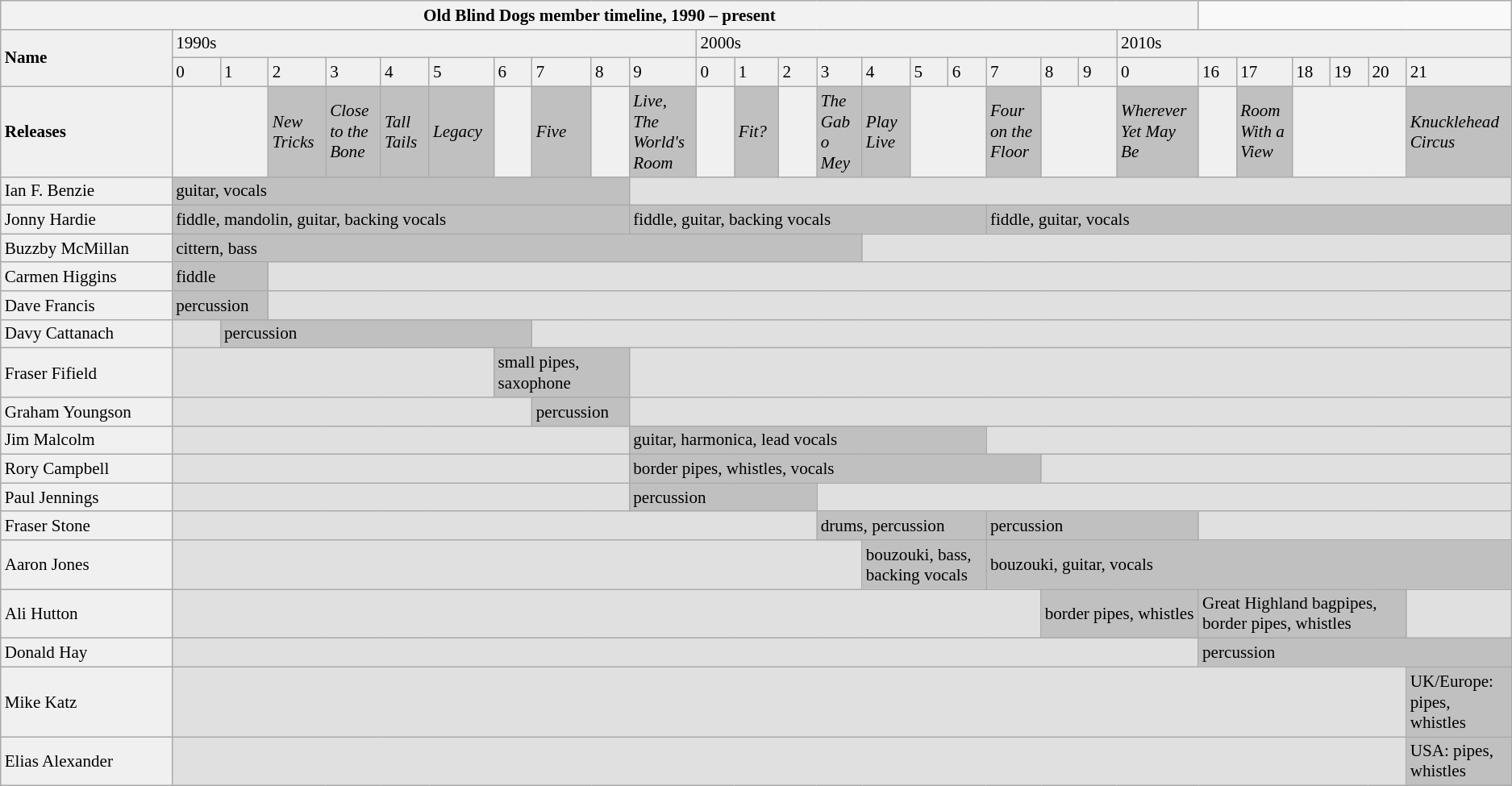<table class="wikitable collapsible" style="font-size:88%;">
<tr>
<th colspan="22">Old Blind Dogs member timeline, 1990 – present</th>
</tr>
<tr bgcolor=#F0F0F0>
<td rowspan= 2 width=9%><strong>Name</strong></td>
<td colspan=10>1990s</td>
<td colspan=10>2000s</td>
<td colspan=10>2010s</td>
</tr>
<tr bgcolor=#F0F0F0>
<td width=2%>0</td>
<td width=2%>1</td>
<td width=2%>2</td>
<td width=2%>3</td>
<td width=2%>4</td>
<td width=2%>5</td>
<td width=2%>6</td>
<td width=2%>7</td>
<td width=2%>8</td>
<td width=2%>9</td>
<td width=2%>0</td>
<td width=2%>1</td>
<td width=2%>2</td>
<td width=2%>3</td>
<td width=2%>4</td>
<td width=2%>5</td>
<td width=2%>6</td>
<td width=2%>7</td>
<td width=2%>8</td>
<td width=2%>9</td>
<td width=2%>0</td>
<td width=2%>16</td>
<td width=2%>17</td>
<td width=2%>18</td>
<td width=2%>19</td>
<td width=2%>20</td>
<td width=2%>21</td>
</tr>
<tr bgcolor=#F0F0F0>
<td><strong>Releases</strong></td>
<td colspan=2></td>
<td bgcolor=#C0C0C0><em>New Tricks</em></td>
<td bgcolor=#C0C0C0><em>Close to the Bone</em></td>
<td bgcolor=#C0C0C0><em>Tall Tails</em></td>
<td bgcolor=#C0C0C0><em>Legacy</em></td>
<td></td>
<td bgcolor=#C0C0C0><em>Five</em></td>
<td></td>
<td bgcolor=#C0C0C0><em>Live</em>, <em>The World's Room</em></td>
<td></td>
<td bgcolor=#C0C0C0><em>Fit?</em></td>
<td></td>
<td bgcolor=#C0C0C0><em>The Gab o Mey</em></td>
<td bgcolor=#C0C0C0><em>Play Live</em></td>
<td colspan=2></td>
<td bgcolor=#C0C0C0><em>Four on the Floor</em></td>
<td colspan=2></td>
<td bgcolor=#C0C0C0><em>Wherever Yet May Be</em></td>
<td colspan=1></td>
<td bgcolor=#C0C0C0><em>Room With a View</em></td>
<td colspan=3></td>
<td bgcolor=#C0C0C0><em>Knucklehead Circus</em></td>
</tr>
<tr bgcolor=#E0E0E0>
<td bgcolor=#F0F0F0>Ian F. Benzie</td>
<td colspan= 9 bgcolor=#C0C0C0>guitar, vocals</td>
<td colspan=19></td>
</tr>
<tr bgcolor=#E0E0E0>
<td bgcolor=#F0F0F0>Jonny Hardie</td>
<td colspan=9 bgcolor=#C0C0C0>fiddle, mandolin, guitar, backing vocals</td>
<td colspan=8 bgcolor=#C0C0C0>fiddle, guitar, backing vocals</td>
<td colspan=10 bgcolor=#C0C0C0>fiddle, guitar, vocals</td>
</tr>
<tr bgcolor=#E0E0E0>
<td bgcolor=#F0F0F0>Buzzby McMillan</td>
<td colspan=14 bgcolor=#C0C0C0>cittern, bass</td>
<td colspan=13></td>
</tr>
<tr bgcolor=#E0E0E0>
<td bgcolor=#F0F0F0>Carmen Higgins</td>
<td colspan=2 bgcolor=#C0C0C0>fiddle</td>
<td colspan=25></td>
</tr>
<tr bgcolor=#E0E0E0>
<td bgcolor=#F0F0F0>Dave Francis</td>
<td colspan=2 bgcolor=#C0C0C0>percussion</td>
<td colspan=25></td>
</tr>
<tr bgcolor=#E0E0E0>
<td bgcolor=#F0F0F0>Davy Cattanach</td>
<td colspan=1></td>
<td colspan=6 bgcolor=#C0C0C0>percussion</td>
<td colspan=25></td>
</tr>
<tr bgcolor=#E0E0E0>
<td bgcolor=#F0F0F0>Fraser Fifield</td>
<td colspan=6></td>
<td colspan=3 bgcolor=#C0C0C0>small pipes, saxophone</td>
<td colspan=25></td>
</tr>
<tr bgcolor=#E0E0E0>
<td bgcolor=#F0F0F0>Graham Youngson</td>
<td colspan= 7></td>
<td colspan= 2 bgcolor=#C0C0C0>percussion</td>
<td colspan=25></td>
</tr>
<tr bgcolor=#E0E0E0>
<td bgcolor=#F0F0F0>Jim Malcolm</td>
<td colspan= 9></td>
<td colspan= 8 bgcolor=#C0C0C0>guitar, harmonica, lead vocals</td>
<td colspan= 25></td>
</tr>
<tr bgcolor=#E0E0E0>
<td bgcolor=#F0F0F0>Rory Campbell</td>
<td colspan= 9></td>
<td colspan= 9 bgcolor=#C0C0C0>border pipes, whistles, vocals</td>
<td colspan= 25></td>
</tr>
<tr bgcolor=#E0E0E0>
<td bgcolor=#F0F0F0>Paul Jennings</td>
<td colspan= 9></td>
<td colspan= 4 bgcolor=#C0C0C0>percussion</td>
<td colspan= 25></td>
</tr>
<tr bgcolor=#E0E0E0>
<td bgcolor=#F0F0F0>Fraser Stone</td>
<td colspan= 13></td>
<td colspan= 4 bgcolor=#C0C0C0>drums, percussion</td>
<td colspan= 4 bgcolor=#C0C0C0>percussion</td>
<td colspan= 25></td>
</tr>
<tr bgcolor=#E0E0E0>
<td bgcolor=#F0F0F0>Aaron Jones</td>
<td colspan= 14></td>
<td colspan= 3 bgcolor=#C0C0C0>bouzouki, bass, backing vocals</td>
<td colspan= 10 bgcolor=#C0C0C0>bouzouki, guitar, vocals</td>
</tr>
<tr bgcolor=#E0E0E0>
<td bgcolor=#F0F0F0>Ali Hutton</td>
<td colspan= 18></td>
<td colspan= 3 bgcolor=#C0C0C0>border pipes, whistles</td>
<td colspan= 5 bgcolor=#C0C0C0>Great Highland bagpipes, border pipes, whistles</td>
<td colspan= 1></td>
</tr>
<tr bgcolor=#E0E0E0>
<td bgcolor=#F0F0F0>Donald Hay</td>
<td colspan= 21></td>
<td colspan= 10 bgcolor=#C0C0C0>percussion</td>
</tr>
<tr bgcolor=#E0E0E0>
<td bgcolor=#F0F0F0>Mike Katz</td>
<td colspan= 26></td>
<td colspan= 1 bgcolor=#C0C0C0>UK/Europe: pipes, whistles</td>
</tr>
<tr bgcolor=#E0E0E0>
<td bgcolor=#F0F0F0>Elias Alexander</td>
<td colspan= 26></td>
<td colspan= 1 bgcolor=#C0C0C0>USA: pipes, whistles</td>
</tr>
</table>
